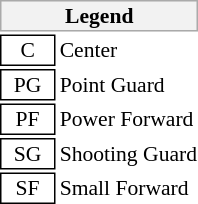<table class="toccolours" style="margin-left: 50px; font-size: 90%; white-space: nowrap; valign: middle;">
<tr>
<th colspan="6" style="background-color: #F2F2F2; border: 1px solid #AAAAAA;">Legend</th>
</tr>
<tr>
<td style="border: 1px solid black;" align=center>  C  </td>
<td>Center</td>
</tr>
<tr>
<td style="border: 1px solid black;" align=center>  PG  </td>
<td>Point Guard</td>
</tr>
<tr>
<td style="border: 1px solid black;" align=center>  PF  </td>
<td>Power Forward</td>
</tr>
<tr>
<td style="border: 1px solid black;" align=center>  SG  </td>
<td>Shooting Guard</td>
</tr>
<tr>
<td style="border: 1px solid black;" align=center>  SF  </td>
<td>Small Forward</td>
</tr>
<tr>
</tr>
</table>
